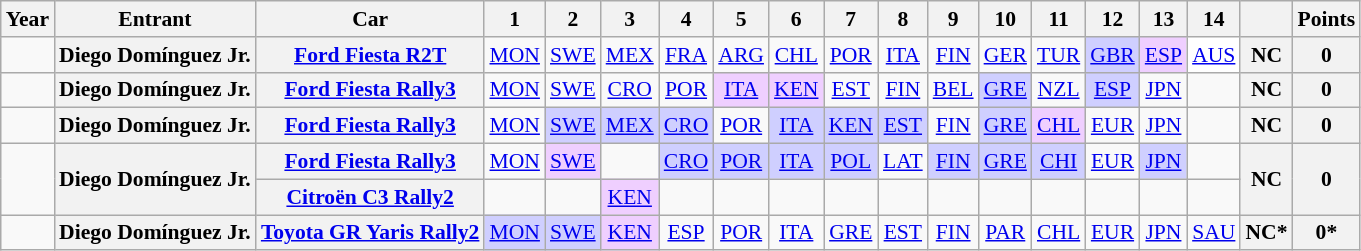<table class="wikitable" style="text-align:center; font-size:90%;">
<tr>
<th>Year</th>
<th>Entrant</th>
<th>Car</th>
<th>1</th>
<th>2</th>
<th>3</th>
<th>4</th>
<th>5</th>
<th>6</th>
<th>7</th>
<th>8</th>
<th>9</th>
<th>10</th>
<th>11</th>
<th>12</th>
<th>13</th>
<th>14</th>
<th></th>
<th>Points</th>
</tr>
<tr>
<td></td>
<th>Diego Domínguez Jr.</th>
<th><a href='#'>Ford Fiesta R2T</a></th>
<td><a href='#'>MON</a></td>
<td><a href='#'>SWE</a></td>
<td><a href='#'>MEX</a></td>
<td><a href='#'>FRA</a></td>
<td><a href='#'>ARG</a></td>
<td><a href='#'>CHL</a></td>
<td><a href='#'>POR</a></td>
<td><a href='#'>ITA</a></td>
<td><a href='#'>FIN</a></td>
<td><a href='#'>GER</a></td>
<td><a href='#'>TUR</a></td>
<td style="background:#CFCFFF;"><a href='#'>GBR</a><br></td>
<td style="background:#EFCFFF;"><a href='#'>ESP</a><br></td>
<td style="background:#FFFFFF;"><a href='#'>AUS</a><br></td>
<th>NC</th>
<th>0</th>
</tr>
<tr>
<td></td>
<th>Diego Domínguez Jr.</th>
<th><a href='#'>Ford Fiesta Rally3</a></th>
<td><a href='#'>MON</a></td>
<td><a href='#'>SWE</a></td>
<td><a href='#'>CRO</a></td>
<td><a href='#'>POR</a></td>
<td style="background:#EFCFFF;"><a href='#'>ITA</a><br></td>
<td style="background:#EFCFFF;"><a href='#'>KEN</a><br></td>
<td><a href='#'>EST</a></td>
<td><a href='#'>FIN</a></td>
<td><a href='#'>BEL</a></td>
<td style="background:#CFCFFF;"><a href='#'>GRE</a><br></td>
<td><a href='#'>NZL</a></td>
<td style="background:#CFCFFF;"><a href='#'>ESP</a><br></td>
<td><a href='#'>JPN</a></td>
<td></td>
<th>NC</th>
<th>0</th>
</tr>
<tr>
<td></td>
<th>Diego Domínguez Jr.</th>
<th><a href='#'>Ford Fiesta Rally3</a></th>
<td><a href='#'>MON</a></td>
<td style="background:#CFCFFF;"><a href='#'>SWE</a><br></td>
<td style="background:#CFCFFF;"><a href='#'>MEX</a><br></td>
<td style="background:#CFCFFF;"><a href='#'>CRO</a><br></td>
<td><a href='#'>POR</a></td>
<td style="background:#CFCFFF;"><a href='#'>ITA</a><br></td>
<td style="background:#CFCFFF;"><a href='#'>KEN</a><br></td>
<td style="background:#CFCFFF;"><a href='#'>EST</a><br></td>
<td><a href='#'>FIN</a></td>
<td style="background:#CFCFFF;"><a href='#'>GRE</a><br></td>
<td style="background:#EFCFFF;"><a href='#'>CHL</a><br></td>
<td><a href='#'>EUR</a></td>
<td><a href='#'>JPN</a></td>
<td></td>
<th>NC</th>
<th>0</th>
</tr>
<tr>
<td rowspan="2"></td>
<th rowspan="2">Diego Domínguez Jr.</th>
<th nowrap><a href='#'>Ford Fiesta Rally3</a></th>
<td><a href='#'>MON</a></td>
<td style="background:#EFCFFF;"><a href='#'>SWE</a><br></td>
<td></td>
<td style="background:#CFCFFF;"><a href='#'>CRO</a><br></td>
<td style="background:#CFCFFF;"><a href='#'>POR</a><br></td>
<td style="background:#CFCFFF;"><a href='#'>ITA</a><br></td>
<td style="background:#CFCFFF;"><a href='#'>POL</a><br></td>
<td><a href='#'>LAT</a></td>
<td style="background:#CFCFFF;"><a href='#'>FIN</a><br></td>
<td style="background:#CFCFFF;"><a href='#'>GRE</a><br></td>
<td style="background:#CFCFFF;"><a href='#'>CHI</a><br></td>
<td><a href='#'>EUR</a></td>
<td style="background:#CFCFFF;"><a href='#'>JPN</a><br></td>
<td></td>
<th rowspan="2">NC</th>
<th rowspan="2">0</th>
</tr>
<tr>
<th><a href='#'>Citroën C3 Rally2</a></th>
<td></td>
<td></td>
<td style="background:#EFCFFF;"><a href='#'>KEN</a><br></td>
<td></td>
<td></td>
<td></td>
<td></td>
<td></td>
<td></td>
<td></td>
<td></td>
<td></td>
<td></td>
<td></td>
</tr>
<tr>
<td></td>
<th>Diego Domínguez Jr.</th>
<th><a href='#'>Toyota GR Yaris Rally2</a></th>
<td style="background:#CFCFFF;"><a href='#'>MON</a><br></td>
<td style="background:#CFCFFF;"><a href='#'>SWE</a><br></td>
<td style="background:#EFCFFF;"><a href='#'>KEN</a><br></td>
<td><a href='#'>ESP</a></td>
<td><a href='#'>POR</a></td>
<td><a href='#'>ITA</a></td>
<td><a href='#'>GRE</a></td>
<td><a href='#'>EST</a></td>
<td><a href='#'>FIN</a></td>
<td><a href='#'>PAR</a></td>
<td><a href='#'>CHL</a></td>
<td><a href='#'>EUR</a></td>
<td><a href='#'>JPN</a></td>
<td><a href='#'>SAU</a></td>
<th>NC*</th>
<th>0*</th>
</tr>
</table>
